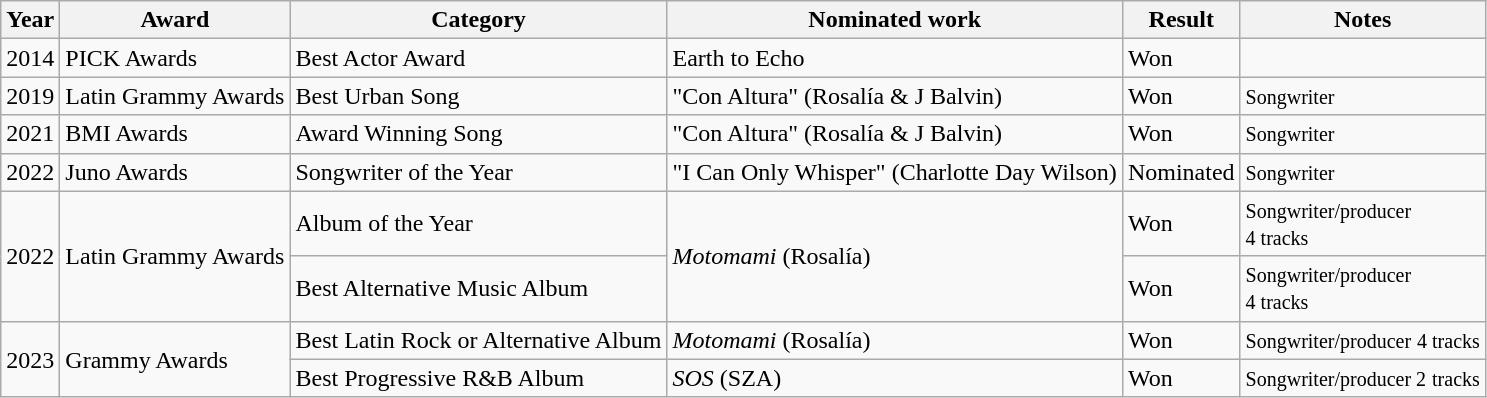<table class="wikitable sortable">
<tr>
<th>Year</th>
<th>Award</th>
<th>Category</th>
<th>Nominated work</th>
<th>Result</th>
<th>Notes</th>
</tr>
<tr>
<td>2014</td>
<td>PICK Awards</td>
<td>Best Actor Award</td>
<td>Earth to Echo</td>
<td>Won</td>
<td></td>
</tr>
<tr>
<td>2019</td>
<td>Latin Grammy Awards</td>
<td>Best Urban Song</td>
<td>"Con Altura" (Rosalía & J Balvin)</td>
<td>Won</td>
<td><small>Songwriter</small></td>
</tr>
<tr>
<td>2021</td>
<td>BMI Awards</td>
<td>Award Winning Song</td>
<td>"Con Altura" (Rosalía & J Balvin)</td>
<td>Won</td>
<td><small>Songwriter</small></td>
</tr>
<tr>
<td>2022</td>
<td>Juno Awards</td>
<td>Songwriter of the Year</td>
<td>"I Can Only Whisper" (Charlotte Day Wilson)</td>
<td>Nominated</td>
<td><small>Songwriter</small></td>
</tr>
<tr>
<td rowspan="2">2022</td>
<td rowspan="2">Latin Grammy Awards</td>
<td>Album of the Year</td>
<td rowspan="2"><em>Motomami</em> (Rosalía)</td>
<td>Won</td>
<td><small>Songwriter/producer</small><br><small>4 tracks</small></td>
</tr>
<tr>
<td>Best Alternative Music Album</td>
<td>Won</td>
<td><small>Songwriter/producer</small><br><small>4 tracks</small></td>
</tr>
<tr>
<td rowspan="2">2023</td>
<td rowspan="2">Grammy Awards</td>
<td>Best Latin Rock or Alternative Album</td>
<td><em>Motomami</em> (Rosalía)</td>
<td>Won</td>
<td><small>Songwriter/producer</small> <small>4 tracks</small></td>
</tr>
<tr>
<td>Best Progressive R&B Album</td>
<td><em>SOS</em> (SZA)</td>
<td>Won</td>
<td><small>Songwriter/producer 2</small> <small>tracks</small></td>
</tr>
</table>
